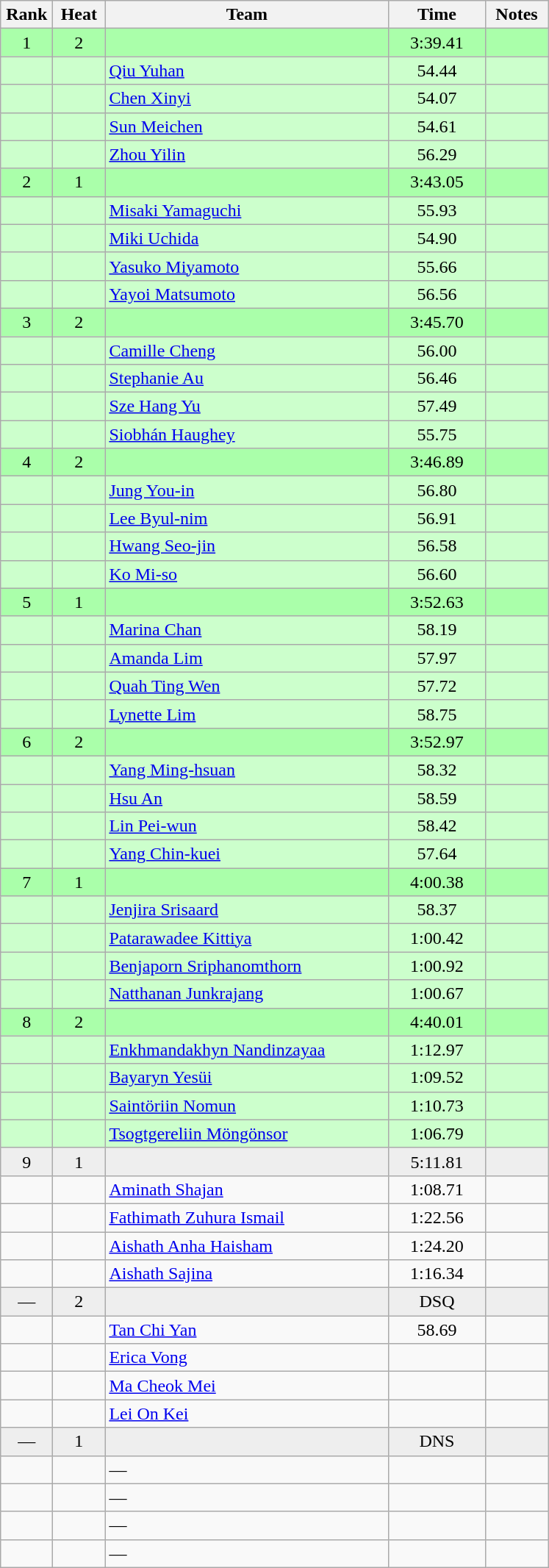<table class="wikitable" style="text-align:center">
<tr>
<th width=40>Rank</th>
<th width=40>Heat</th>
<th width=250>Team</th>
<th width=80>Time</th>
<th width=50>Notes</th>
</tr>
<tr bgcolor="aaffaa">
<td>1</td>
<td>2</td>
<td align=left></td>
<td>3:39.41</td>
<td></td>
</tr>
<tr bgcolor="ccffcc">
<td></td>
<td></td>
<td align=left><a href='#'>Qiu Yuhan</a></td>
<td>54.44</td>
<td></td>
</tr>
<tr bgcolor="ccffcc">
<td></td>
<td></td>
<td align=left><a href='#'>Chen Xinyi</a></td>
<td>54.07</td>
<td></td>
</tr>
<tr bgcolor="ccffcc">
<td></td>
<td></td>
<td align=left><a href='#'>Sun Meichen</a></td>
<td>54.61</td>
<td></td>
</tr>
<tr bgcolor="ccffcc">
<td></td>
<td></td>
<td align=left><a href='#'>Zhou Yilin</a></td>
<td>56.29</td>
<td></td>
</tr>
<tr bgcolor="aaffaa">
<td>2</td>
<td>1</td>
<td align=left></td>
<td>3:43.05</td>
<td></td>
</tr>
<tr bgcolor="ccffcc">
<td></td>
<td></td>
<td align=left><a href='#'>Misaki Yamaguchi</a></td>
<td>55.93</td>
<td></td>
</tr>
<tr bgcolor="ccffcc">
<td></td>
<td></td>
<td align=left><a href='#'>Miki Uchida</a></td>
<td>54.90</td>
<td></td>
</tr>
<tr bgcolor="ccffcc">
<td></td>
<td></td>
<td align=left><a href='#'>Yasuko Miyamoto</a></td>
<td>55.66</td>
<td></td>
</tr>
<tr bgcolor="ccffcc">
<td></td>
<td></td>
<td align=left><a href='#'>Yayoi Matsumoto</a></td>
<td>56.56</td>
<td></td>
</tr>
<tr bgcolor="aaffaa">
<td>3</td>
<td>2</td>
<td align=left></td>
<td>3:45.70</td>
<td></td>
</tr>
<tr bgcolor="ccffcc">
<td></td>
<td></td>
<td align=left><a href='#'>Camille Cheng</a></td>
<td>56.00</td>
<td></td>
</tr>
<tr bgcolor="ccffcc">
<td></td>
<td></td>
<td align=left><a href='#'>Stephanie Au</a></td>
<td>56.46</td>
<td></td>
</tr>
<tr bgcolor="ccffcc">
<td></td>
<td></td>
<td align=left><a href='#'>Sze Hang Yu</a></td>
<td>57.49</td>
<td></td>
</tr>
<tr bgcolor="ccffcc">
<td></td>
<td></td>
<td align=left><a href='#'>Siobhán Haughey</a></td>
<td>55.75</td>
<td></td>
</tr>
<tr bgcolor="aaffaa">
<td>4</td>
<td>2</td>
<td align=left></td>
<td>3:46.89</td>
<td></td>
</tr>
<tr bgcolor="ccffcc">
<td></td>
<td></td>
<td align=left><a href='#'>Jung You-in</a></td>
<td>56.80</td>
<td></td>
</tr>
<tr bgcolor="ccffcc">
<td></td>
<td></td>
<td align=left><a href='#'>Lee Byul-nim</a></td>
<td>56.91</td>
<td></td>
</tr>
<tr bgcolor="ccffcc">
<td></td>
<td></td>
<td align=left><a href='#'>Hwang Seo-jin</a></td>
<td>56.58</td>
<td></td>
</tr>
<tr bgcolor="ccffcc">
<td></td>
<td></td>
<td align=left><a href='#'>Ko Mi-so</a></td>
<td>56.60</td>
<td></td>
</tr>
<tr bgcolor="aaffaa">
<td>5</td>
<td>1</td>
<td align=left></td>
<td>3:52.63</td>
<td></td>
</tr>
<tr bgcolor="ccffcc">
<td></td>
<td></td>
<td align=left><a href='#'>Marina Chan</a></td>
<td>58.19</td>
<td></td>
</tr>
<tr bgcolor="ccffcc">
<td></td>
<td></td>
<td align=left><a href='#'>Amanda Lim</a></td>
<td>57.97</td>
<td></td>
</tr>
<tr bgcolor="ccffcc">
<td></td>
<td></td>
<td align=left><a href='#'>Quah Ting Wen</a></td>
<td>57.72</td>
<td></td>
</tr>
<tr bgcolor="ccffcc">
<td></td>
<td></td>
<td align=left><a href='#'>Lynette Lim</a></td>
<td>58.75</td>
<td></td>
</tr>
<tr bgcolor="aaffaa">
<td>6</td>
<td>2</td>
<td align=left></td>
<td>3:52.97</td>
<td></td>
</tr>
<tr bgcolor="ccffcc">
<td></td>
<td></td>
<td align=left><a href='#'>Yang Ming-hsuan</a></td>
<td>58.32</td>
<td></td>
</tr>
<tr bgcolor="ccffcc">
<td></td>
<td></td>
<td align=left><a href='#'>Hsu An</a></td>
<td>58.59</td>
<td></td>
</tr>
<tr bgcolor="ccffcc">
<td></td>
<td></td>
<td align=left><a href='#'>Lin Pei-wun</a></td>
<td>58.42</td>
<td></td>
</tr>
<tr bgcolor="ccffcc">
<td></td>
<td></td>
<td align=left><a href='#'>Yang Chin-kuei</a></td>
<td>57.64</td>
<td></td>
</tr>
<tr bgcolor="aaffaa">
<td>7</td>
<td>1</td>
<td align=left></td>
<td>4:00.38</td>
<td></td>
</tr>
<tr bgcolor="ccffcc">
<td></td>
<td></td>
<td align=left><a href='#'>Jenjira Srisaard</a></td>
<td>58.37</td>
<td></td>
</tr>
<tr bgcolor="ccffcc">
<td></td>
<td></td>
<td align=left><a href='#'>Patarawadee Kittiya</a></td>
<td>1:00.42</td>
<td></td>
</tr>
<tr bgcolor="ccffcc">
<td></td>
<td></td>
<td align=left><a href='#'>Benjaporn Sriphanomthorn</a></td>
<td>1:00.92</td>
<td></td>
</tr>
<tr bgcolor="ccffcc">
<td></td>
<td></td>
<td align=left><a href='#'>Natthanan Junkrajang</a></td>
<td>1:00.67</td>
<td></td>
</tr>
<tr bgcolor="aaffaa">
<td>8</td>
<td>2</td>
<td align=left></td>
<td>4:40.01</td>
<td></td>
</tr>
<tr bgcolor="ccffcc">
<td></td>
<td></td>
<td align=left><a href='#'>Enkhmandakhyn Nandinzayaa</a></td>
<td>1:12.97</td>
<td></td>
</tr>
<tr bgcolor="ccffcc">
<td></td>
<td></td>
<td align=left><a href='#'>Bayaryn Yesüi</a></td>
<td>1:09.52</td>
<td></td>
</tr>
<tr bgcolor="ccffcc">
<td></td>
<td></td>
<td align=left><a href='#'>Saintöriin Nomun</a></td>
<td>1:10.73</td>
<td></td>
</tr>
<tr bgcolor="ccffcc">
<td></td>
<td></td>
<td align=left><a href='#'>Tsogtgereliin Möngönsor</a></td>
<td>1:06.79</td>
<td></td>
</tr>
<tr bgcolor=eeeeee>
<td>9</td>
<td>1</td>
<td align=left></td>
<td>5:11.81</td>
<td></td>
</tr>
<tr>
<td></td>
<td></td>
<td align=left><a href='#'>Aminath Shajan</a></td>
<td>1:08.71</td>
<td></td>
</tr>
<tr>
<td></td>
<td></td>
<td align=left><a href='#'>Fathimath Zuhura Ismail</a></td>
<td>1:22.56</td>
<td></td>
</tr>
<tr>
<td></td>
<td></td>
<td align=left><a href='#'>Aishath Anha Haisham</a></td>
<td>1:24.20</td>
<td></td>
</tr>
<tr>
<td></td>
<td></td>
<td align=left><a href='#'>Aishath Sajina</a></td>
<td>1:16.34</td>
<td></td>
</tr>
<tr bgcolor=eeeeee>
<td>—</td>
<td>2</td>
<td align=left></td>
<td>DSQ</td>
<td></td>
</tr>
<tr>
<td></td>
<td></td>
<td align=left><a href='#'>Tan Chi Yan</a></td>
<td>58.69</td>
<td></td>
</tr>
<tr>
<td></td>
<td></td>
<td align=left><a href='#'>Erica Vong</a></td>
<td></td>
<td></td>
</tr>
<tr>
<td></td>
<td></td>
<td align=left><a href='#'>Ma Cheok Mei</a></td>
<td></td>
<td></td>
</tr>
<tr>
<td></td>
<td></td>
<td align=left><a href='#'>Lei On Kei</a></td>
<td></td>
<td></td>
</tr>
<tr bgcolor=eeeeee>
<td>—</td>
<td>1</td>
<td align=left></td>
<td>DNS</td>
<td></td>
</tr>
<tr>
<td></td>
<td></td>
<td align=left>—</td>
<td></td>
<td></td>
</tr>
<tr>
<td></td>
<td></td>
<td align=left>—</td>
<td></td>
<td></td>
</tr>
<tr>
<td></td>
<td></td>
<td align=left>—</td>
<td></td>
<td></td>
</tr>
<tr>
<td></td>
<td></td>
<td align=left>—</td>
<td></td>
<td></td>
</tr>
</table>
